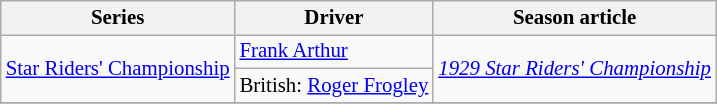<table class="wikitable" style="font-size: 87%;">
<tr>
<th>Series</th>
<th>Driver</th>
<th>Season article</th>
</tr>
<tr>
<td rowspan=2><a href='#'>Star Riders' Championship</a></td>
<td> <a href='#'>Frank Arthur</a></td>
<td rowspan=2><em><a href='#'>1929 Star Riders' Championship</a></em></td>
</tr>
<tr>
<td>British:  <a href='#'>Roger Frogley</a></td>
</tr>
<tr>
</tr>
</table>
